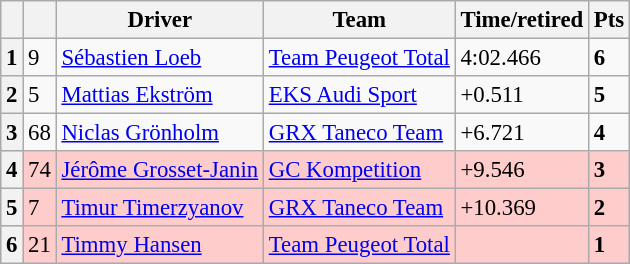<table class=wikitable style="font-size:95%">
<tr>
<th></th>
<th></th>
<th>Driver</th>
<th>Team</th>
<th>Time/retired</th>
<th>Pts</th>
</tr>
<tr>
<th>1</th>
<td>9</td>
<td> <a href='#'>Sébastien Loeb</a></td>
<td><a href='#'>Team Peugeot Total</a></td>
<td>4:02.466</td>
<td><strong>6</strong></td>
</tr>
<tr>
<th>2</th>
<td>5</td>
<td> <a href='#'>Mattias Ekström</a></td>
<td><a href='#'>EKS Audi Sport</a></td>
<td>+0.511</td>
<td><strong>5</strong></td>
</tr>
<tr>
<th>3</th>
<td>68</td>
<td> <a href='#'>Niclas Grönholm</a></td>
<td><a href='#'>GRX Taneco Team</a></td>
<td>+6.721</td>
<td><strong>4</strong></td>
</tr>
<tr style="background:#ffcccc;">
<th>4</th>
<td>74</td>
<td> <a href='#'>Jérôme Grosset-Janin</a></td>
<td><a href='#'>GC Kompetition</a></td>
<td>+9.546</td>
<td><strong>3</strong></td>
</tr>
<tr style="background:#ffcccc;">
<th>5</th>
<td>7</td>
<td> <a href='#'>Timur Timerzyanov</a></td>
<td><a href='#'>GRX Taneco Team</a></td>
<td>+10.369</td>
<td><strong>2</strong></td>
</tr>
<tr style="background:#ffcccc;">
<th>6</th>
<td>21</td>
<td> <a href='#'>Timmy Hansen</a></td>
<td><a href='#'>Team Peugeot Total</a></td>
<td></td>
<td><strong>1</strong></td>
</tr>
</table>
